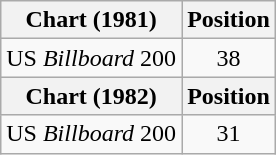<table class="wikitable">
<tr>
<th>Chart (1981)</th>
<th>Position</th>
</tr>
<tr>
<td>US <em>Billboard</em> 200</td>
<td align="center">38</td>
</tr>
<tr>
<th>Chart (1982)</th>
<th>Position</th>
</tr>
<tr>
<td>US <em>Billboard</em> 200</td>
<td align="center">31</td>
</tr>
</table>
